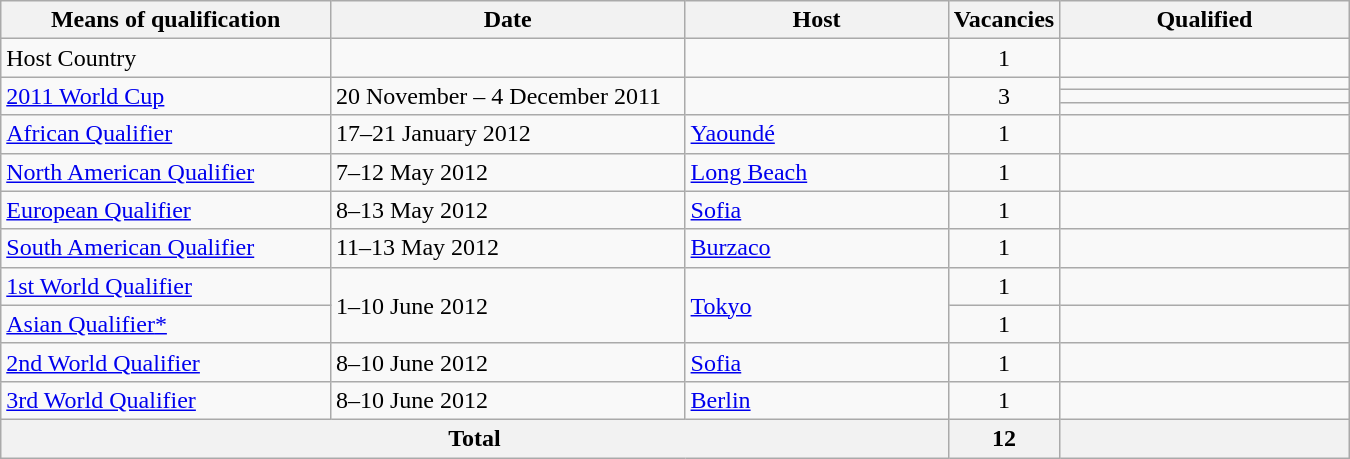<table class="wikitable" style="max-width:900px">
<tr>
<th width=25%>Means of qualification</th>
<th width=27%>Date</th>
<th width=20%>Host</th>
<th width=6%>Vacancies</th>
<th width=22%>Qualified</th>
</tr>
<tr>
<td>Host Country</td>
<td></td>
<td></td>
<td style="text-align:center;">1</td>
<td></td>
</tr>
<tr>
<td rowspan="3"><a href='#'>2011 World Cup</a></td>
<td rowspan="3">20 November – 4 December 2011</td>
<td rowspan="3"></td>
<td rowspan="3" style="text-align:center;">3</td>
<td></td>
</tr>
<tr>
<td></td>
</tr>
<tr>
<td></td>
</tr>
<tr>
<td><a href='#'>African Qualifier</a></td>
<td>17–21 January 2012</td>
<td> <a href='#'>Yaoundé</a></td>
<td style="text-align:center;">1</td>
<td></td>
</tr>
<tr>
<td><a href='#'>North American Qualifier</a></td>
<td>7–12 May 2012</td>
<td> <a href='#'>Long Beach</a></td>
<td style="text-align:center;">1</td>
<td></td>
</tr>
<tr>
<td><a href='#'>European Qualifier</a></td>
<td>8–13 May 2012</td>
<td> <a href='#'>Sofia</a></td>
<td style="text-align:center;">1</td>
<td></td>
</tr>
<tr>
<td><a href='#'>South American Qualifier</a></td>
<td>11–13 May 2012</td>
<td> <a href='#'>Burzaco</a></td>
<td style="text-align:center;">1</td>
<td></td>
</tr>
<tr>
<td><a href='#'>1st World Qualifier</a></td>
<td rowspan="2">1–10 June 2012</td>
<td rowspan="2"> <a href='#'>Tokyo</a></td>
<td style="text-align:center;">1</td>
<td></td>
</tr>
<tr>
<td><a href='#'>Asian Qualifier</a><a href='#'>*</a></td>
<td style="text-align:center;">1</td>
<td></td>
</tr>
<tr>
<td><a href='#'>2nd World Qualifier</a></td>
<td>8–10 June 2012</td>
<td> <a href='#'>Sofia</a></td>
<td style="text-align:center;">1</td>
<td></td>
</tr>
<tr>
<td><a href='#'>3rd World Qualifier</a></td>
<td>8–10 June 2012</td>
<td> <a href='#'>Berlin</a></td>
<td style="text-align:center;">1</td>
<td></td>
</tr>
<tr>
<th colspan="3">Total</th>
<th>12</th>
<th></th>
</tr>
</table>
